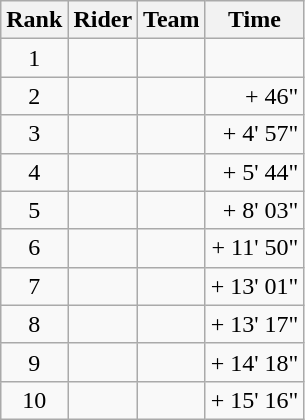<table class="wikitable">
<tr>
<th scope="col">Rank</th>
<th scope="col">Rider</th>
<th scope="col">Team</th>
<th scope="col">Time</th>
</tr>
<tr>
<td style="text-align:center;">1</td>
<td>  </td>
<td></td>
<td></td>
</tr>
<tr>
<td style="text-align:center;">2</td>
<td></td>
<td></td>
<td align="right">+ 46"</td>
</tr>
<tr>
<td style="text-align:center;">3</td>
<td> </td>
<td></td>
<td align="right">+ 4' 57"</td>
</tr>
<tr>
<td style="text-align:center;">4</td>
<td></td>
<td></td>
<td align="right">+ 5' 44"</td>
</tr>
<tr>
<td style="text-align:center;">5</td>
<td></td>
<td></td>
<td align="right">+ 8' 03"</td>
</tr>
<tr>
<td style="text-align:center;">6</td>
<td></td>
<td></td>
<td align="right">+ 11' 50"</td>
</tr>
<tr>
<td style="text-align:center;">7</td>
<td></td>
<td></td>
<td align="right">+ 13' 01"</td>
</tr>
<tr>
<td style="text-align:center;">8</td>
<td></td>
<td></td>
<td align="right">+ 13' 17"</td>
</tr>
<tr>
<td style="text-align:center;">9</td>
<td></td>
<td></td>
<td align="right">+ 14' 18"</td>
</tr>
<tr>
<td style="text-align:center;">10</td>
<td></td>
<td></td>
<td align="right">+ 15' 16"</td>
</tr>
</table>
